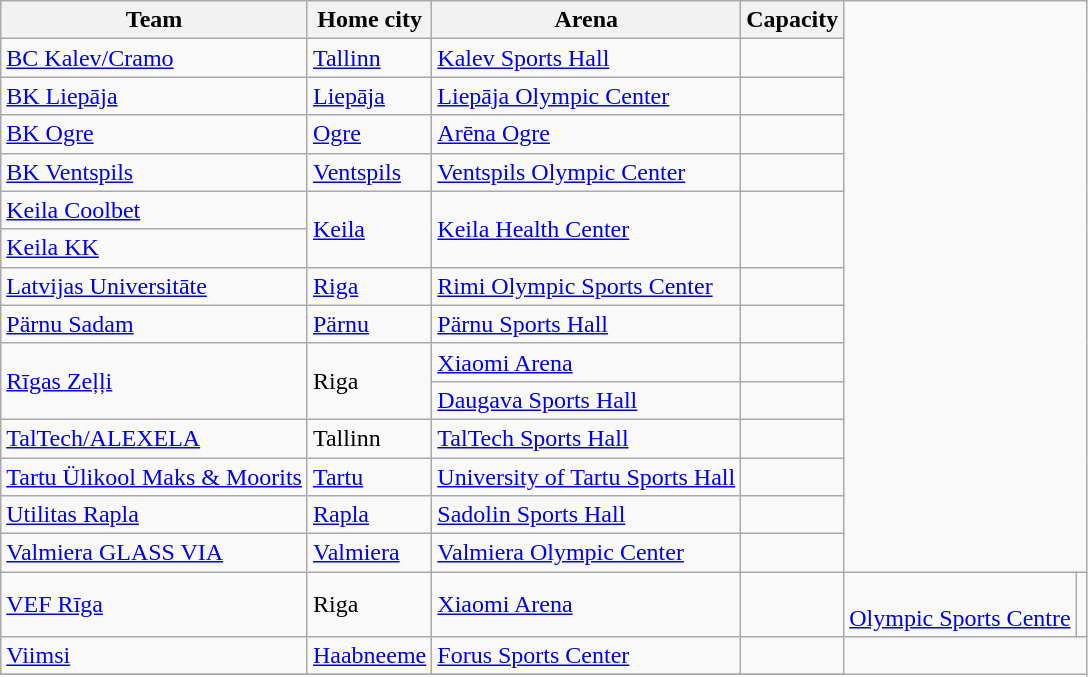<table class="wikitable sortable">
<tr>
<th>Team</th>
<th>Home city</th>
<th>Arena</th>
<th>Capacity</th>
</tr>
<tr>
<td> <a href='#'>BC Kalev/Cramo</a></td>
<td><a href='#'>Tallinn</a></td>
<td><a href='#'>Kalev Sports Hall</a></td>
<td align=center></td>
</tr>
<tr>
<td> <a href='#'>BK Liepāja</a></td>
<td><a href='#'>Liepāja</a></td>
<td><a href='#'>Liepāja Olympic Center</a></td>
<td align=center></td>
</tr>
<tr>
<td> <a href='#'>BK Ogre</a></td>
<td><a href='#'>Ogre</a></td>
<td><a href='#'>Arēna Ogre</a></td>
<td align=center></td>
</tr>
<tr>
<td> <a href='#'>BK Ventspils</a></td>
<td><a href='#'>Ventspils</a></td>
<td><a href='#'>Ventspils Olympic Center</a></td>
<td align=center></td>
</tr>
<tr>
<td> <a href='#'>Keila Coolbet</a></td>
<td rowspan=2><a href='#'>Keila</a></td>
<td rowspan=2><a href='#'>Keila Health Center</a></td>
<td rowspan=2 align=center></td>
</tr>
<tr>
<td> <a href='#'>Keila KK</a></td>
</tr>
<tr>
<td> <a href='#'>Latvijas Universitāte</a></td>
<td><a href='#'>Riga</a></td>
<td><a href='#'>Rimi Olympic Sports Center</a></td>
<td align=center></td>
</tr>
<tr>
<td> <a href='#'>Pärnu Sadam</a></td>
<td><a href='#'>Pärnu</a></td>
<td><a href='#'>Pärnu Sports Hall</a></td>
<td align=center></td>
</tr>
<tr>
<td rowspan=2> <a href='#'>Rīgas Zeļļi</a></td>
<td rowspan=2>Riga</td>
<td><a href='#'>Xiaomi Arena</a></td>
<td align=center></td>
</tr>
<tr>
<td><a href='#'>Daugava Sports Hall</a></td>
<td></td>
</tr>
<tr>
<td> <a href='#'>TalTech/ALEXELA</a></td>
<td>Tallinn</td>
<td><a href='#'>TalTech Sports Hall</a></td>
<td align=center></td>
</tr>
<tr>
<td> <a href='#'>Tartu Ülikool Maks & Moorits</a></td>
<td><a href='#'>Tartu</a></td>
<td><a href='#'>University of Tartu Sports Hall</a></td>
<td align=center></td>
</tr>
<tr>
<td> <a href='#'>Utilitas Rapla</a></td>
<td><a href='#'>Rapla</a></td>
<td><a href='#'>Sadolin Sports Hall</a></td>
<td align=center></td>
</tr>
<tr>
<td> <a href='#'>Valmiera GLASS VIA</a></td>
<td><a href='#'>Valmiera</a></td>
<td><a href='#'>Valmiera Olympic Center</a></td>
<td align=center></td>
</tr>
<tr>
<td> <a href='#'>VEF Rīga</a></td>
<td>Riga</td>
<td><a href='#'>Xiaomi Arena</a></td>
<td align=center></td>
<td><br><a href='#'>Olympic Sports Centre</a></td>
<td align=center></td>
</tr>
<tr>
<td> <a href='#'>Viimsi</a></td>
<td><a href='#'>Haabneeme</a></td>
<td><a href='#'>Forus Sports Center</a></td>
<td align=center></td>
</tr>
<tr>
</tr>
</table>
